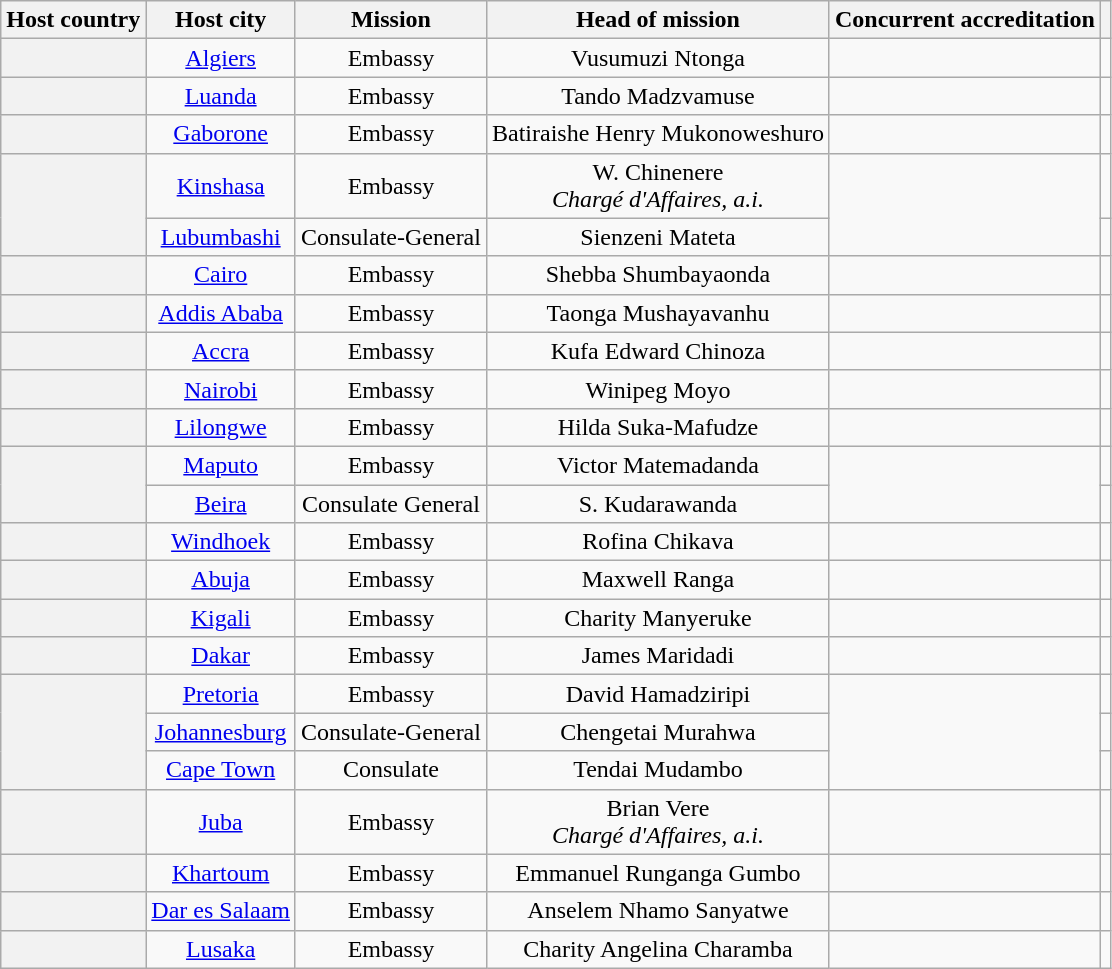<table class="wikitable plainrowheaders" style="text-align:center;">
<tr>
<th scope="col">Host country</th>
<th scope="col">Host city</th>
<th scope="col">Mission</th>
<th scope="col">Head of mission</th>
<th scope="col">Concurrent accreditation</th>
<th scope="col"></th>
</tr>
<tr>
<th scope="row"></th>
<td><a href='#'>Algiers</a></td>
<td>Embassy</td>
<td>Vusumuzi Ntonga</td>
<td></td>
<td></td>
</tr>
<tr>
<th scope="row"></th>
<td><a href='#'>Luanda</a></td>
<td>Embassy</td>
<td>Tando Madzvamuse</td>
<td></td>
<td></td>
</tr>
<tr>
<th scope="row"></th>
<td><a href='#'>Gaborone</a></td>
<td>Embassy</td>
<td>Batiraishe Henry Mukonoweshuro</td>
<td></td>
<td></td>
</tr>
<tr>
<th scope="row" rowspan="2"></th>
<td><a href='#'>Kinshasa</a></td>
<td>Embassy</td>
<td>W. Chinenere<br><em>Chargé d'Affaires, a.i.</em></td>
<td rowspan="2"></td>
<td></td>
</tr>
<tr>
<td><a href='#'>Lubumbashi</a></td>
<td>Consulate-General</td>
<td>Sienzeni Mateta</td>
<td></td>
</tr>
<tr>
<th scope="row"></th>
<td><a href='#'>Cairo</a></td>
<td>Embassy</td>
<td>Shebba Shumbayaonda</td>
<td></td>
<td></td>
</tr>
<tr>
<th scope="row"></th>
<td><a href='#'>Addis Ababa</a></td>
<td>Embassy</td>
<td>Taonga Mushayavanhu</td>
<td></td>
<td></td>
</tr>
<tr>
<th scope="row"></th>
<td><a href='#'>Accra</a></td>
<td>Embassy</td>
<td>Kufa Edward Chinoza</td>
<td></td>
<td></td>
</tr>
<tr>
<th scope="row"></th>
<td><a href='#'>Nairobi</a></td>
<td>Embassy</td>
<td>Winipeg Moyo</td>
<td></td>
<td></td>
</tr>
<tr>
<th scope="row"></th>
<td><a href='#'>Lilongwe</a></td>
<td>Embassy</td>
<td>Hilda Suka-Mafudze</td>
<td></td>
<td></td>
</tr>
<tr>
<th scope="row" rowspan="2"></th>
<td><a href='#'>Maputo</a></td>
<td>Embassy</td>
<td>Victor Matemadanda</td>
<td rowspan="2"></td>
<td></td>
</tr>
<tr>
<td><a href='#'>Beira</a></td>
<td>Consulate General</td>
<td>S. Kudarawanda</td>
<td></td>
</tr>
<tr>
<th scope="row"></th>
<td><a href='#'>Windhoek</a></td>
<td>Embassy</td>
<td>Rofina Chikava</td>
<td></td>
<td></td>
</tr>
<tr>
<th scope="row"></th>
<td><a href='#'>Abuja</a></td>
<td>Embassy</td>
<td>Maxwell Ranga</td>
<td></td>
<td></td>
</tr>
<tr>
<th scope="row"></th>
<td><a href='#'>Kigali</a></td>
<td>Embassy</td>
<td>Charity Manyeruke</td>
<td></td>
<td></td>
</tr>
<tr>
<th scope="row"></th>
<td><a href='#'>Dakar</a></td>
<td>Embassy</td>
<td>James Maridadi</td>
<td></td>
<td></td>
</tr>
<tr>
<th scope="row" rowspan="3"></th>
<td><a href='#'>Pretoria</a></td>
<td>Embassy</td>
<td>David Hamadziripi</td>
<td rowspan="3"></td>
<td></td>
</tr>
<tr>
<td><a href='#'>Johannesburg</a></td>
<td>Consulate-General</td>
<td>Chengetai Murahwa</td>
<td></td>
</tr>
<tr>
<td><a href='#'>Cape Town</a></td>
<td>Consulate</td>
<td>Tendai Mudambo</td>
<td></td>
</tr>
<tr>
<th scope="row"></th>
<td><a href='#'>Juba</a></td>
<td>Embassy</td>
<td>Brian Vere <br><em>Chargé d'Affaires, a.i.</em></td>
<td></td>
<td></td>
</tr>
<tr>
<th scope="row"></th>
<td><a href='#'>Khartoum</a></td>
<td>Embassy</td>
<td>Emmanuel Runganga Gumbo</td>
<td></td>
<td></td>
</tr>
<tr>
<th scope="row"></th>
<td><a href='#'>Dar es Salaam</a></td>
<td>Embassy</td>
<td>Anselem Nhamo Sanyatwe</td>
<td></td>
<td></td>
</tr>
<tr>
<th scope="row"></th>
<td><a href='#'>Lusaka</a></td>
<td>Embassy</td>
<td>Charity Angelina Charamba</td>
<td></td>
<td></td>
</tr>
</table>
